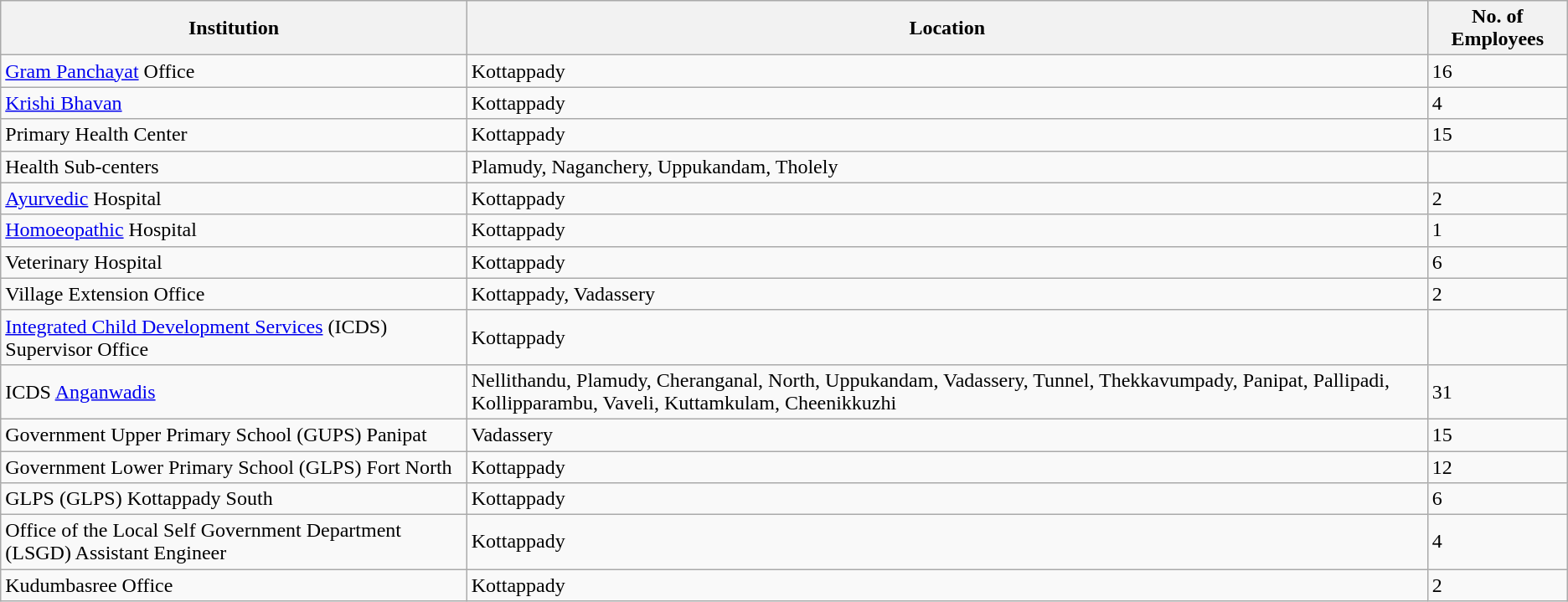<table class="wikitable">
<tr>
<th>Institution</th>
<th>Location</th>
<th>No. of Employees</th>
</tr>
<tr>
<td><a href='#'>Gram Panchayat</a> Office</td>
<td>Kottappady</td>
<td>16</td>
</tr>
<tr>
<td><a href='#'>Krishi Bhavan</a></td>
<td>Kottappady</td>
<td>4</td>
</tr>
<tr>
<td>Primary Health Center</td>
<td>Kottappady</td>
<td>15</td>
</tr>
<tr>
<td>Health Sub-centers</td>
<td>Plamudy, Naganchery, Uppukandam, Tholely</td>
<td></td>
</tr>
<tr>
<td><a href='#'>Ayurvedic</a> Hospital</td>
<td>Kottappady</td>
<td>2</td>
</tr>
<tr>
<td><a href='#'>Homoeopathic</a> Hospital</td>
<td>Kottappady</td>
<td>1</td>
</tr>
<tr>
<td>Veterinary Hospital</td>
<td>Kottappady</td>
<td>6</td>
</tr>
<tr>
<td>Village Extension Office</td>
<td>Kottappady, Vadassery</td>
<td>2</td>
</tr>
<tr>
<td><a href='#'>Integrated Child Development Services</a> (ICDS) Supervisor Office</td>
<td>Kottappady</td>
<td></td>
</tr>
<tr>
<td>ICDS <a href='#'>Anganwadis</a></td>
<td>Nellithandu, Plamudy, Cheranganal, North, Uppukandam, Vadassery, Tunnel, Thekkavumpady, Panipat, Pallipadi, Kollipparambu, Vaveli, Kuttamkulam, Cheenikkuzhi</td>
<td>31</td>
</tr>
<tr>
<td>Government Upper Primary School (GUPS) Panipat</td>
<td>Vadassery</td>
<td>15</td>
</tr>
<tr>
<td>Government Lower Primary School (GLPS) Fort North</td>
<td>Kottappady</td>
<td>12</td>
</tr>
<tr>
<td>GLPS (GLPS) Kottappady South</td>
<td>Kottappady</td>
<td>6</td>
</tr>
<tr>
<td>Office of the Local Self Government Department (LSGD) Assistant Engineer</td>
<td>Kottappady</td>
<td>4</td>
</tr>
<tr>
<td>Kudumbasree Office</td>
<td>Kottappady</td>
<td>2</td>
</tr>
</table>
